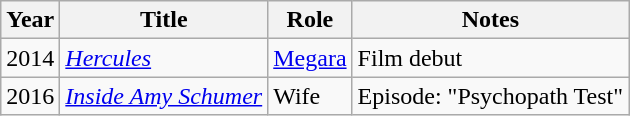<table class="wikitable">
<tr>
<th>Year</th>
<th>Title</th>
<th>Role</th>
<th>Notes</th>
</tr>
<tr>
<td>2014</td>
<td><em><a href='#'>Hercules</a></em></td>
<td><a href='#'>Megara</a></td>
<td>Film debut</td>
</tr>
<tr>
<td>2016</td>
<td><em><a href='#'>Inside Amy Schumer</a></em></td>
<td>Wife</td>
<td>Episode: "Psychopath Test"</td>
</tr>
</table>
